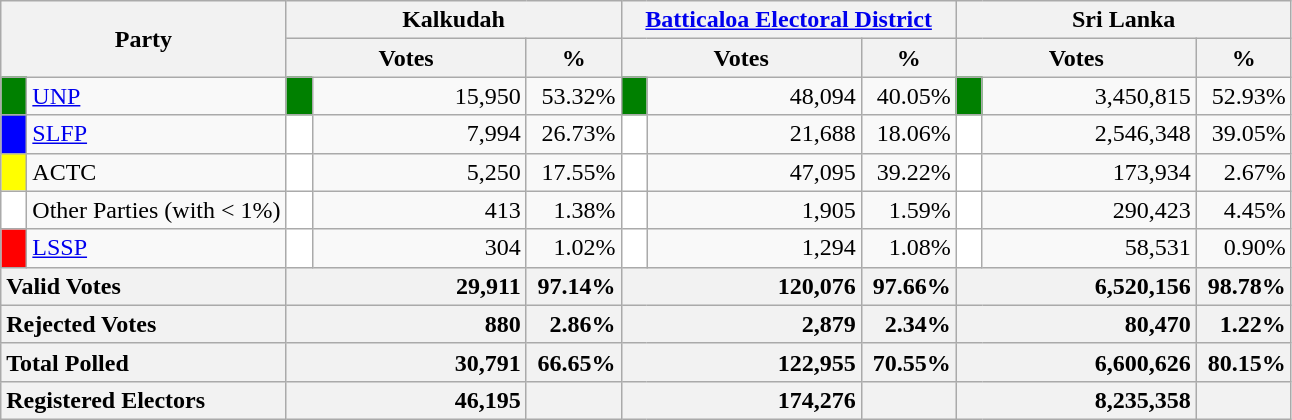<table class="wikitable">
<tr>
<th colspan="2" width="144px"rowspan="2">Party</th>
<th colspan="3" width="216px">Kalkudah</th>
<th colspan="3" width="216px"><a href='#'>Batticaloa Electoral District</a></th>
<th colspan="3" width="216px">Sri Lanka</th>
</tr>
<tr>
<th colspan="2" width="144px">Votes</th>
<th>%</th>
<th colspan="2" width="144px">Votes</th>
<th>%</th>
<th colspan="2" width="144px">Votes</th>
<th>%</th>
</tr>
<tr>
<td style="background-color:green;" width="10px"></td>
<td style="text-align:left;"><a href='#'>UNP</a></td>
<td style="background-color:green;" width="10px"></td>
<td style="text-align:right;">15,950</td>
<td style="text-align:right;">53.32%</td>
<td style="background-color:green;" width="10px"></td>
<td style="text-align:right;">48,094</td>
<td style="text-align:right;">40.05%</td>
<td style="background-color:green;" width="10px"></td>
<td style="text-align:right;">3,450,815</td>
<td style="text-align:right;">52.93%</td>
</tr>
<tr>
<td style="background-color:blue;" width="10px"></td>
<td style="text-align:left;"><a href='#'>SLFP</a></td>
<td style="background-color:white;" width="10px"></td>
<td style="text-align:right;">7,994</td>
<td style="text-align:right;">26.73%</td>
<td style="background-color:white;" width="10px"></td>
<td style="text-align:right;">21,688</td>
<td style="text-align:right;">18.06%</td>
<td style="background-color:white;" width="10px"></td>
<td style="text-align:right;">2,546,348</td>
<td style="text-align:right;">39.05%</td>
</tr>
<tr>
<td style="background-color:yellow;" width="10px"></td>
<td style="text-align:left;">ACTC</td>
<td style="background-color:white;" width="10px"></td>
<td style="text-align:right;">5,250</td>
<td style="text-align:right;">17.55%</td>
<td style="background-color:white;" width="10px"></td>
<td style="text-align:right;">47,095</td>
<td style="text-align:right;">39.22%</td>
<td style="background-color:white;" width="10px"></td>
<td style="text-align:right;">173,934</td>
<td style="text-align:right;">2.67%</td>
</tr>
<tr>
<td style="background-color:white;" width="10px"></td>
<td style="text-align:left;">Other Parties (with < 1%)</td>
<td style="background-color:white;" width="10px"></td>
<td style="text-align:right;">413</td>
<td style="text-align:right;">1.38%</td>
<td style="background-color:white;" width="10px"></td>
<td style="text-align:right;">1,905</td>
<td style="text-align:right;">1.59%</td>
<td style="background-color:white;" width="10px"></td>
<td style="text-align:right;">290,423</td>
<td style="text-align:right;">4.45%</td>
</tr>
<tr>
<td style="background-color:red;" width="10px"></td>
<td style="text-align:left;"><a href='#'>LSSP</a></td>
<td style="background-color:white;" width="10px"></td>
<td style="text-align:right;">304</td>
<td style="text-align:right;">1.02%</td>
<td style="background-color:white;" width="10px"></td>
<td style="text-align:right;">1,294</td>
<td style="text-align:right;">1.08%</td>
<td style="background-color:white;" width="10px"></td>
<td style="text-align:right;">58,531</td>
<td style="text-align:right;">0.90%</td>
</tr>
<tr>
<th colspan="2" width="144px"style="text-align:left;">Valid Votes</th>
<th style="text-align:right;"colspan="2" width="144px">29,911</th>
<th style="text-align:right;">97.14%</th>
<th style="text-align:right;"colspan="2" width="144px">120,076</th>
<th style="text-align:right;">97.66%</th>
<th style="text-align:right;"colspan="2" width="144px">6,520,156</th>
<th style="text-align:right;">98.78%</th>
</tr>
<tr>
<th colspan="2" width="144px"style="text-align:left;">Rejected Votes</th>
<th style="text-align:right;"colspan="2" width="144px">880</th>
<th style="text-align:right;">2.86%</th>
<th style="text-align:right;"colspan="2" width="144px">2,879</th>
<th style="text-align:right;">2.34%</th>
<th style="text-align:right;"colspan="2" width="144px">80,470</th>
<th style="text-align:right;">1.22%</th>
</tr>
<tr>
<th colspan="2" width="144px"style="text-align:left;">Total Polled</th>
<th style="text-align:right;"colspan="2" width="144px">30,791</th>
<th style="text-align:right;">66.65%</th>
<th style="text-align:right;"colspan="2" width="144px">122,955</th>
<th style="text-align:right;">70.55%</th>
<th style="text-align:right;"colspan="2" width="144px">6,600,626</th>
<th style="text-align:right;">80.15%</th>
</tr>
<tr>
<th colspan="2" width="144px"style="text-align:left;">Registered Electors</th>
<th style="text-align:right;"colspan="2" width="144px">46,195</th>
<th></th>
<th style="text-align:right;"colspan="2" width="144px">174,276</th>
<th></th>
<th style="text-align:right;"colspan="2" width="144px">8,235,358</th>
<th></th>
</tr>
</table>
